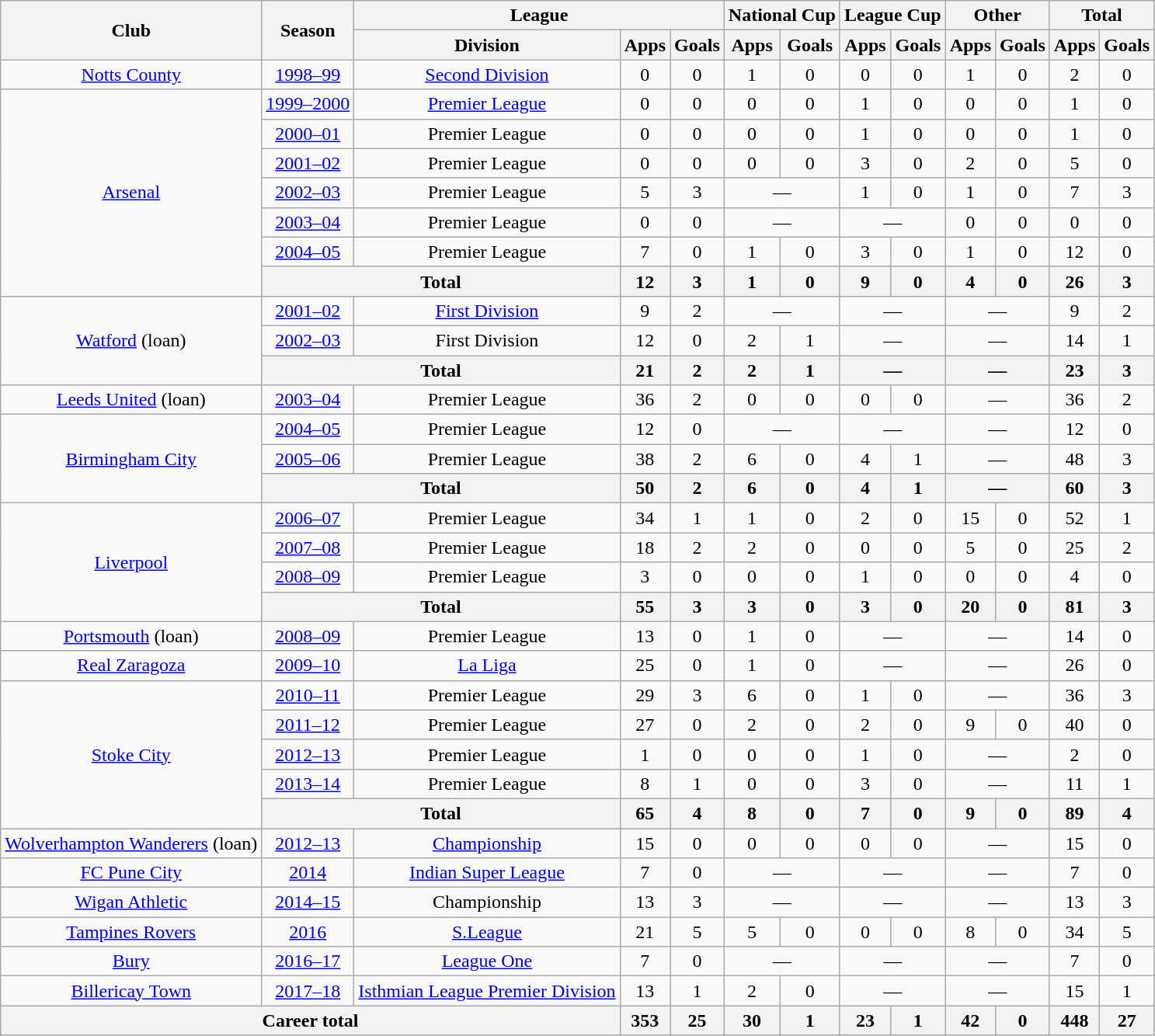<table class="wikitable" style="text-align:center;">
<tr>
<th rowspan="2">Club</th>
<th rowspan="2">Season</th>
<th colspan="3">League</th>
<th colspan="2">National Cup</th>
<th colspan="2">League Cup</th>
<th colspan="2">Other</th>
<th colspan="2">Total</th>
</tr>
<tr>
<th>Division</th>
<th>Apps</th>
<th>Goals</th>
<th>Apps</th>
<th>Goals</th>
<th>Apps</th>
<th>Goals</th>
<th>Apps</th>
<th>Goals</th>
<th>Apps</th>
<th>Goals</th>
</tr>
<tr>
<td><a href='#'>Notts County</a></td>
<td><a href='#'>1998–99</a></td>
<td><a href='#'>Second Division</a></td>
<td>0</td>
<td>0</td>
<td>1</td>
<td>0</td>
<td>0</td>
<td>0</td>
<td>1</td>
<td>0</td>
<td>2</td>
<td>0</td>
</tr>
<tr>
<td rowspan="7"><a href='#'>Arsenal</a></td>
<td><a href='#'>1999–2000</a></td>
<td><a href='#'>Premier League</a></td>
<td>0</td>
<td>0</td>
<td>0</td>
<td>0</td>
<td>1</td>
<td>0</td>
<td>0</td>
<td>0</td>
<td>1</td>
<td>0</td>
</tr>
<tr>
<td><a href='#'>2000–01</a></td>
<td>Premier League</td>
<td>0</td>
<td>0</td>
<td>0</td>
<td>0</td>
<td>1</td>
<td>0</td>
<td>0</td>
<td>0</td>
<td>1</td>
<td>0</td>
</tr>
<tr>
<td><a href='#'>2001–02</a></td>
<td>Premier League</td>
<td>0</td>
<td>0</td>
<td>0</td>
<td>0</td>
<td>3</td>
<td>0</td>
<td>2</td>
<td>0</td>
<td>5</td>
<td>0</td>
</tr>
<tr>
<td><a href='#'>2002–03</a></td>
<td>Premier League</td>
<td>5</td>
<td>3</td>
<td colspan="2">—</td>
<td>1</td>
<td>0</td>
<td>1</td>
<td>0</td>
<td>7</td>
<td>3</td>
</tr>
<tr>
<td><a href='#'>2003–04</a></td>
<td>Premier League</td>
<td>0</td>
<td>0</td>
<td colspan="2">—</td>
<td colspan="2">—</td>
<td>0</td>
<td>0</td>
<td>0</td>
<td>0</td>
</tr>
<tr>
<td><a href='#'>2004–05</a></td>
<td>Premier League</td>
<td>7</td>
<td>0</td>
<td>1</td>
<td>0</td>
<td>3</td>
<td>0</td>
<td>1</td>
<td>0</td>
<td>12</td>
<td>0</td>
</tr>
<tr>
<th colspan="2">Total</th>
<th>12</th>
<th>3</th>
<th>1</th>
<th>0</th>
<th>9</th>
<th>0</th>
<th>4</th>
<th>0</th>
<th>26</th>
<th>3</th>
</tr>
<tr>
<td rowspan="3"><a href='#'>Watford</a> (loan)</td>
<td><a href='#'>2001–02</a></td>
<td><a href='#'>First Division</a></td>
<td>9</td>
<td>2</td>
<td colspan="2">—</td>
<td colspan="2">—</td>
<td colspan="2">—</td>
<td>9</td>
<td>2</td>
</tr>
<tr>
<td><a href='#'>2002–03</a></td>
<td>First Division</td>
<td>12</td>
<td>0</td>
<td>2</td>
<td>1</td>
<td colspan="2">—</td>
<td colspan="2">—</td>
<td>14</td>
<td>1</td>
</tr>
<tr>
<th colspan="2">Total</th>
<th>21</th>
<th>2</th>
<th>2</th>
<th>1</th>
<th colspan="2">—</th>
<th colspan="2">—</th>
<th>23</th>
<th>3</th>
</tr>
<tr>
<td><a href='#'>Leeds United</a> (loan)</td>
<td><a href='#'>2003–04</a></td>
<td>Premier League</td>
<td>36</td>
<td>2</td>
<td>0</td>
<td>0</td>
<td>0</td>
<td>0</td>
<td colspan="2">—</td>
<td>36</td>
<td>2</td>
</tr>
<tr>
<td rowspan="3"><a href='#'>Birmingham City</a></td>
<td><a href='#'>2004–05</a></td>
<td>Premier League</td>
<td>12</td>
<td>0</td>
<td colspan="2">—</td>
<td colspan="2">—</td>
<td colspan="2">—</td>
<td>12</td>
<td>0</td>
</tr>
<tr>
<td><a href='#'>2005–06</a></td>
<td>Premier League</td>
<td>38</td>
<td>2</td>
<td>6</td>
<td>0</td>
<td>4</td>
<td>1</td>
<td colspan="2">—</td>
<td>48</td>
<td>3</td>
</tr>
<tr>
<th colspan="2">Total</th>
<th>50</th>
<th>2</th>
<th>6</th>
<th>0</th>
<th>4</th>
<th>1</th>
<th colspan="2">—</th>
<th>60</th>
<th>3</th>
</tr>
<tr>
<td rowspan="4"><a href='#'>Liverpool</a></td>
<td><a href='#'>2006–07</a></td>
<td>Premier League</td>
<td>34</td>
<td>1</td>
<td>1</td>
<td>0</td>
<td>2</td>
<td>0</td>
<td>15</td>
<td>0</td>
<td>52</td>
<td>1</td>
</tr>
<tr>
<td><a href='#'>2007–08</a></td>
<td>Premier League</td>
<td>18</td>
<td>2</td>
<td>2</td>
<td>0</td>
<td>0</td>
<td>0</td>
<td>5</td>
<td>0</td>
<td>25</td>
<td>2</td>
</tr>
<tr>
<td><a href='#'>2008–09</a></td>
<td>Premier League</td>
<td>3</td>
<td>0</td>
<td>0</td>
<td>0</td>
<td>1</td>
<td>0</td>
<td>0</td>
<td>0</td>
<td>4</td>
<td>0</td>
</tr>
<tr>
<th colspan="2">Total</th>
<th>55</th>
<th>3</th>
<th>3</th>
<th>0</th>
<th>3</th>
<th>0</th>
<th>20</th>
<th>0</th>
<th>81</th>
<th>3</th>
</tr>
<tr>
<td><a href='#'>Portsmouth</a> (loan)</td>
<td><a href='#'>2008–09</a></td>
<td>Premier League</td>
<td>13</td>
<td>0</td>
<td>1</td>
<td>0</td>
<td colspan="2">—</td>
<td colspan="2">—</td>
<td>14</td>
<td>0</td>
</tr>
<tr>
<td><a href='#'>Real Zaragoza</a></td>
<td><a href='#'>2009–10</a></td>
<td><a href='#'>La Liga</a></td>
<td>25</td>
<td>0</td>
<td>1</td>
<td>0</td>
<td colspan="2">—</td>
<td colspan="2">—</td>
<td>26</td>
<td>0</td>
</tr>
<tr>
<td rowspan="5"><a href='#'>Stoke City</a></td>
<td><a href='#'>2010–11</a></td>
<td>Premier League</td>
<td>29</td>
<td>3</td>
<td>6</td>
<td>0</td>
<td>1</td>
<td>0</td>
<td colspan="2">—</td>
<td>36</td>
<td>3</td>
</tr>
<tr>
<td><a href='#'>2011–12</a></td>
<td>Premier League</td>
<td>27</td>
<td>0</td>
<td>2</td>
<td>0</td>
<td>2</td>
<td>0</td>
<td>9</td>
<td>0</td>
<td>40</td>
<td>0</td>
</tr>
<tr>
<td><a href='#'>2012–13</a></td>
<td>Premier League</td>
<td>1</td>
<td>0</td>
<td>0</td>
<td>0</td>
<td>1</td>
<td>0</td>
<td colspan="2">—</td>
<td>2</td>
<td>0</td>
</tr>
<tr>
<td><a href='#'>2013–14</a></td>
<td>Premier League</td>
<td>8</td>
<td>1</td>
<td>0</td>
<td>0</td>
<td>3</td>
<td>0</td>
<td colspan="2">—</td>
<td>11</td>
<td>1</td>
</tr>
<tr>
<th colspan="2">Total</th>
<th>65</th>
<th>4</th>
<th>8</th>
<th>0</th>
<th>7</th>
<th>0</th>
<th>9</th>
<th>0</th>
<th>89</th>
<th>4</th>
</tr>
<tr>
<td><a href='#'>Wolverhampton Wanderers</a> (loan)</td>
<td><a href='#'>2012–13</a></td>
<td><a href='#'>Championship</a></td>
<td>15</td>
<td>0</td>
<td>0</td>
<td>0</td>
<td>0</td>
<td>0</td>
<td colspan="2">—</td>
<td>15</td>
<td>0</td>
</tr>
<tr>
<td><a href='#'>FC Pune City</a></td>
<td><a href='#'>2014</a></td>
<td><a href='#'>Indian Super League</a></td>
<td>7</td>
<td>0</td>
<td colspan="2">—</td>
<td colspan="2">—</td>
<td colspan="2">—</td>
<td>7</td>
<td>0</td>
</tr>
<tr>
<td><a href='#'>Wigan Athletic</a></td>
<td><a href='#'>2014–15</a></td>
<td>Championship</td>
<td>13</td>
<td>3</td>
<td colspan="2">—</td>
<td colspan="2">—</td>
<td colspan="2">—</td>
<td>13</td>
<td>3</td>
</tr>
<tr>
<td><a href='#'>Tampines Rovers</a></td>
<td><a href='#'>2016</a></td>
<td><a href='#'>S.League</a></td>
<td>21</td>
<td>5</td>
<td>5</td>
<td>0</td>
<td>0</td>
<td>0</td>
<td>8</td>
<td>0</td>
<td>34</td>
<td>5</td>
</tr>
<tr>
<td><a href='#'>Bury</a></td>
<td><a href='#'>2016–17</a></td>
<td><a href='#'>League One</a></td>
<td>7</td>
<td>0</td>
<td colspan="2">—</td>
<td colspan="2">—</td>
<td colspan="2">—</td>
<td>7</td>
<td>0</td>
</tr>
<tr>
<td><a href='#'>Billericay Town</a></td>
<td><a href='#'>2017–18</a></td>
<td><a href='#'>Isthmian League Premier Division</a></td>
<td>13</td>
<td>1</td>
<td>2</td>
<td>0</td>
<td colspan="2">—</td>
<td colspan="2">—</td>
<td>15</td>
<td>1</td>
</tr>
<tr>
<th colspan="3">Career total</th>
<th>353</th>
<th>25</th>
<th>30</th>
<th>1</th>
<th>23</th>
<th>1</th>
<th>42</th>
<th>0</th>
<th>448</th>
<th>27</th>
</tr>
</table>
